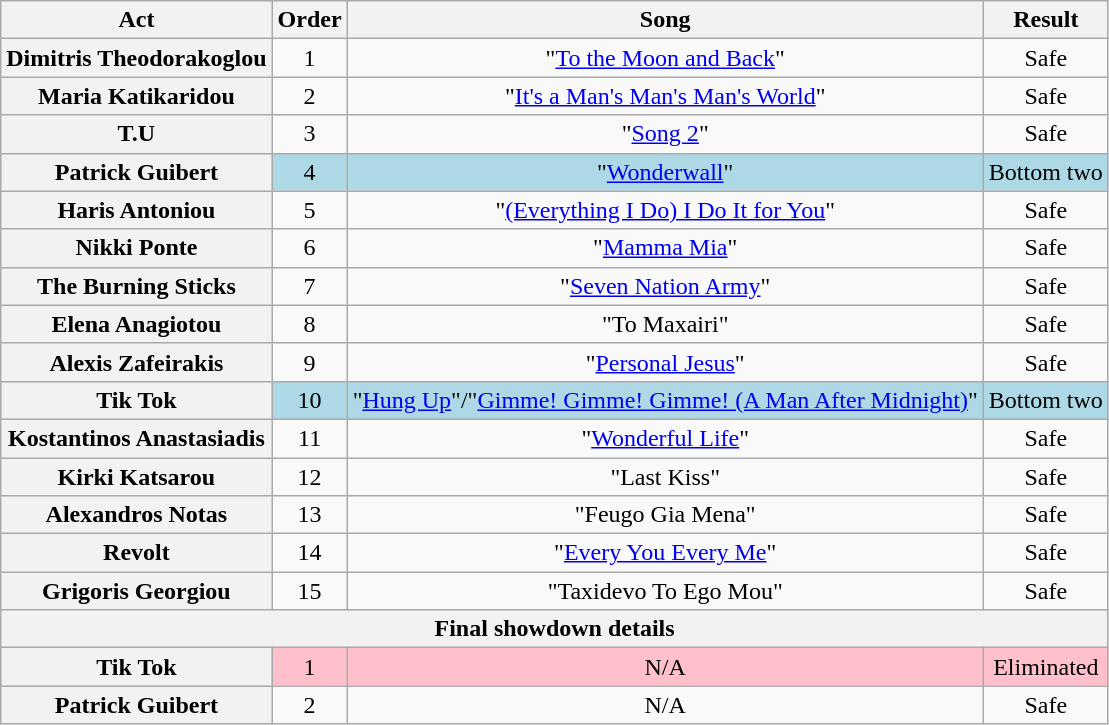<table class="wikitable plainrowheaders" style="text-align:center;">
<tr>
<th scope="col">Act</th>
<th scope="col">Order</th>
<th scope="col">Song</th>
<th scope="col">Result</th>
</tr>
<tr>
<th scope="row">Dimitris Theodorakoglou</th>
<td>1</td>
<td>"<a href='#'>To the Moon and Back</a>"</td>
<td>Safe</td>
</tr>
<tr>
<th scope="row">Maria Katikaridou</th>
<td>2</td>
<td>"<a href='#'>It's a Man's Man's Man's World</a>"</td>
<td>Safe</td>
</tr>
<tr>
<th scope="row">T.U</th>
<td>3</td>
<td>"<a href='#'>Song 2</a>"</td>
<td>Safe</td>
</tr>
<tr style="background:lightblue;">
<th scope="row">Patrick Guibert</th>
<td>4</td>
<td>"<a href='#'>Wonderwall</a>"</td>
<td>Bottom two</td>
</tr>
<tr>
<th scope="row">Haris Antoniou</th>
<td>5</td>
<td>"<a href='#'>(Everything I Do) I Do It for You</a>"</td>
<td>Safe</td>
</tr>
<tr>
<th scope="row">Nikki Ponte</th>
<td>6</td>
<td>"<a href='#'>Mamma Mia</a>"</td>
<td>Safe</td>
</tr>
<tr>
<th scope="row">The Burning Sticks</th>
<td>7</td>
<td>"<a href='#'>Seven Nation Army</a>"</td>
<td>Safe</td>
</tr>
<tr>
<th scope="row">Elena Anagiotou</th>
<td>8</td>
<td>"To Maxairi"</td>
<td>Safe</td>
</tr>
<tr>
<th scope="row">Alexis Zafeirakis</th>
<td>9</td>
<td>"<a href='#'>Personal Jesus</a>"</td>
<td>Safe</td>
</tr>
<tr style="background:lightblue;">
<th scope="row">Tik Tok</th>
<td>10</td>
<td>"<a href='#'>Hung Up</a>"/"<a href='#'>Gimme! Gimme! Gimme! (A Man After Midnight)</a>"</td>
<td>Bottom two</td>
</tr>
<tr>
<th scope="row">Kostantinos Anastasiadis</th>
<td>11</td>
<td>"<a href='#'>Wonderful Life</a>"</td>
<td>Safe</td>
</tr>
<tr>
<th scope="row">Kirki Katsarou</th>
<td>12</td>
<td>"Last Kiss"</td>
<td>Safe</td>
</tr>
<tr>
<th scope="row">Alexandros Notas</th>
<td>13</td>
<td>"Feugo Gia Mena"</td>
<td>Safe</td>
</tr>
<tr>
<th scope="row">Revolt</th>
<td>14</td>
<td>"<a href='#'>Every You Every Me</a>"</td>
<td>Safe</td>
</tr>
<tr>
<th scope="row">Grigoris Georgiou</th>
<td>15</td>
<td>"Taxidevo To Ego Mou"</td>
<td>Safe</td>
</tr>
<tr>
<th scope="col" colspan="6">Final showdown details</th>
</tr>
<tr style="background:pink;">
<th scope="row">Tik Tok</th>
<td>1</td>
<td>N/A</td>
<td>Eliminated</td>
</tr>
<tr>
<th scope="row">Patrick Guibert</th>
<td>2</td>
<td>N/A</td>
<td>Safe</td>
</tr>
</table>
